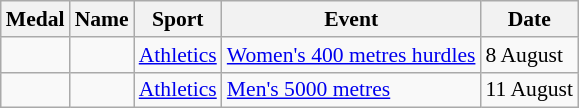<table class="wikitable sortable" style="font-size:90%">
<tr>
<th>Medal</th>
<th>Name</th>
<th>Sport</th>
<th>Event</th>
<th>Date</th>
</tr>
<tr>
<td></td>
<td></td>
<td><a href='#'>Athletics</a></td>
<td><a href='#'>Women's 400 metres hurdles</a></td>
<td>8 August</td>
</tr>
<tr>
<td></td>
<td></td>
<td><a href='#'>Athletics</a></td>
<td><a href='#'>Men's 5000 metres</a></td>
<td>11 August</td>
</tr>
</table>
